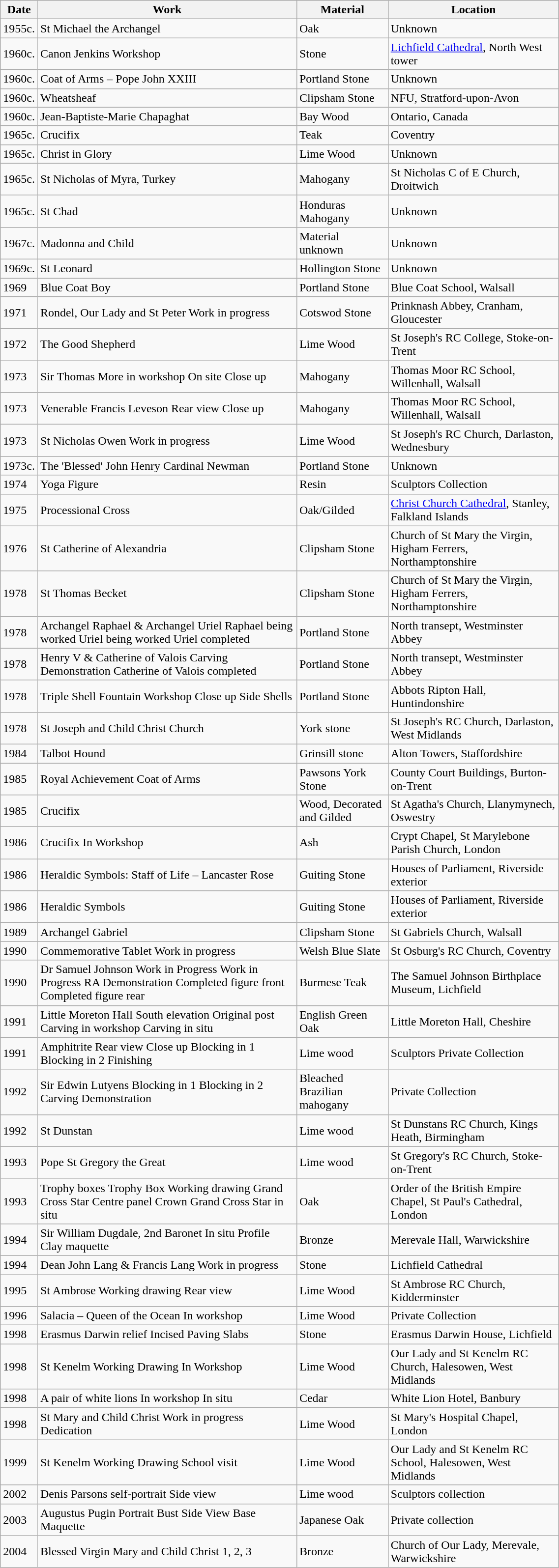<table class="wikitable" style="width: 60%; height: 40px;">
<tr>
<th>Date</th>
<th>Work</th>
<th>Material</th>
<th>Location</th>
</tr>
<tr>
<td>1955c.</td>
<td>St Michael the Archangel</td>
<td>Oak</td>
<td>Unknown</td>
</tr>
<tr>
<td>1960c.</td>
<td>Canon Jenkins Workshop</td>
<td>Stone</td>
<td><a href='#'>Lichfield Cathedral</a>, North West tower</td>
</tr>
<tr>
<td>1960c.</td>
<td>Coat of Arms – Pope John XXIII</td>
<td>Portland Stone</td>
<td>Unknown</td>
</tr>
<tr>
<td>1960c.</td>
<td>Wheatsheaf</td>
<td>Clipsham Stone</td>
<td>NFU, Stratford-upon-Avon</td>
</tr>
<tr>
<td>1960c.</td>
<td>Jean-Baptiste-Marie Chapaghat</td>
<td>Bay Wood</td>
<td>Ontario, Canada</td>
</tr>
<tr>
<td>1965c.</td>
<td>Crucifix</td>
<td>Teak</td>
<td>Coventry</td>
</tr>
<tr>
<td>1965c.</td>
<td>Christ in Glory</td>
<td>Lime Wood</td>
<td>Unknown</td>
</tr>
<tr>
<td>1965c.</td>
<td>St Nicholas of Myra, Turkey</td>
<td>Mahogany</td>
<td>St Nicholas C of E Church, Droitwich</td>
</tr>
<tr>
<td>1965c.</td>
<td>St Chad</td>
<td>Honduras Mahogany</td>
<td>Unknown</td>
</tr>
<tr>
<td>1967c.</td>
<td>Madonna and Child</td>
<td>Material unknown</td>
<td>Unknown</td>
</tr>
<tr>
<td>1969c.</td>
<td>St Leonard</td>
<td>Hollington Stone</td>
<td>Unknown</td>
</tr>
<tr>
<td>1969</td>
<td>Blue Coat Boy</td>
<td>Portland Stone</td>
<td>Blue Coat School, Walsall</td>
</tr>
<tr>
<td>1971</td>
<td>Rondel, Our Lady and St Peter Work in progress</td>
<td>Cotswod Stone</td>
<td>Prinknash Abbey, Cranham, Gloucester</td>
</tr>
<tr>
<td>1972</td>
<td>The Good Shepherd</td>
<td>Lime Wood</td>
<td>St Joseph's RC College, Stoke-on-Trent</td>
</tr>
<tr>
<td>1973</td>
<td>Sir Thomas More in workshop On site Close up</td>
<td>Mahogany</td>
<td>Thomas Moor RC School, Willenhall, Walsall</td>
</tr>
<tr>
<td>1973</td>
<td>Venerable Francis Leveson Rear view Close up</td>
<td>Mahogany</td>
<td>Thomas Moor RC School, Willenhall, Walsall</td>
</tr>
<tr>
<td>1973</td>
<td>St Nicholas Owen Work in progress</td>
<td>Lime Wood</td>
<td>St Joseph's RC Church, Darlaston, Wednesbury</td>
</tr>
<tr>
<td>1973c.</td>
<td>The 'Blessed' John Henry Cardinal Newman</td>
<td>Portland Stone</td>
<td>Unknown</td>
</tr>
<tr>
<td>1974</td>
<td>Yoga Figure</td>
<td>Resin</td>
<td>Sculptors Collection</td>
</tr>
<tr>
<td>1975</td>
<td>Processional Cross</td>
<td>Oak/Gilded</td>
<td><a href='#'>Christ Church Cathedral</a>, Stanley, Falkland Islands</td>
</tr>
<tr>
<td>1976</td>
<td>St Catherine of Alexandria</td>
<td>Clipsham Stone</td>
<td>Church of St Mary the Virgin, Higham Ferrers, Northamptonshire</td>
</tr>
<tr>
<td>1978</td>
<td>St Thomas Becket</td>
<td>Clipsham Stone</td>
<td>Church of St Mary the Virgin, Higham Ferrers, Northamptonshire</td>
</tr>
<tr>
<td>1978</td>
<td>Archangel Raphael & Archangel Uriel Raphael being worked Uriel being worked Uriel completed</td>
<td>Portland Stone</td>
<td>North transept, Westminster Abbey</td>
</tr>
<tr>
<td>1978</td>
<td>Henry V & Catherine of Valois Carving Demonstration Catherine of Valois completed</td>
<td>Portland Stone</td>
<td>North transept, Westminster Abbey</td>
</tr>
<tr>
<td>1978</td>
<td>Triple Shell Fountain Workshop Close up Side Shells</td>
<td>Portland Stone</td>
<td>Abbots Ripton Hall, Huntindonshire</td>
</tr>
<tr>
<td>1978</td>
<td>St Joseph and Child Christ Church</td>
<td>York stone</td>
<td>St Joseph's RC Church, Darlaston, West Midlands</td>
</tr>
<tr>
<td>1984</td>
<td>Talbot Hound</td>
<td>Grinsill stone</td>
<td>Alton Towers, Staffordshire</td>
</tr>
<tr>
<td>1985</td>
<td>Royal Achievement Coat of Arms</td>
<td>Pawsons York Stone</td>
<td>County Court Buildings, Burton-on-Trent</td>
</tr>
<tr>
<td>1985</td>
<td>Crucifix</td>
<td>Wood, Decorated and Gilded</td>
<td>St Agatha's Church, Llanymynech, Oswestry</td>
</tr>
<tr>
<td>1986</td>
<td>Crucifix In Workshop</td>
<td>Ash</td>
<td>Crypt Chapel, St Marylebone Parish Church, London</td>
</tr>
<tr>
<td>1986</td>
<td>Heraldic Symbols: Staff of Life – Lancaster Rose</td>
<td>Guiting Stone</td>
<td>Houses of Parliament, Riverside exterior</td>
</tr>
<tr>
<td>1986</td>
<td>Heraldic Symbols</td>
<td>Guiting Stone</td>
<td>Houses of Parliament, Riverside exterior</td>
</tr>
<tr>
<td>1989</td>
<td>Archangel Gabriel</td>
<td>Clipsham Stone</td>
<td>St Gabriels Church, Walsall</td>
</tr>
<tr>
<td>1990</td>
<td>Commemorative Tablet Work in progress</td>
<td>Welsh Blue Slate</td>
<td>St Osburg's RC Church, Coventry</td>
</tr>
<tr>
<td>1990</td>
<td>Dr Samuel Johnson Work in Progress Work in Progress RA Demonstration Completed figure front Completed figure rear</td>
<td>Burmese Teak</td>
<td>The Samuel Johnson Birthplace Museum, Lichfield</td>
</tr>
<tr>
<td>1991</td>
<td>Little Moreton Hall South elevation Original post Carving in workshop Carving in situ</td>
<td>English Green Oak</td>
<td>Little Moreton Hall, Cheshire</td>
</tr>
<tr>
<td>1991</td>
<td>Amphitrite Rear view Close up Blocking in 1 Blocking in 2 Finishing</td>
<td>Lime wood</td>
<td>Sculptors Private Collection</td>
</tr>
<tr>
<td>1992</td>
<td>Sir Edwin Lutyens Blocking in 1 Blocking in 2 Carving Demonstration</td>
<td>Bleached Brazilian mahogany</td>
<td>Private Collection</td>
</tr>
<tr>
<td>1992</td>
<td>St Dunstan</td>
<td>Lime wood</td>
<td>St Dunstans RC Church, Kings Heath, Birmingham</td>
</tr>
<tr>
<td>1993</td>
<td>Pope St Gregory the Great</td>
<td>Lime wood</td>
<td>St Gregory's RC Church, Stoke-on-Trent</td>
</tr>
<tr>
<td>1993</td>
<td>Trophy boxes Trophy Box Working drawing Grand Cross Star Centre panel Crown Grand Cross Star in situ</td>
<td>Oak</td>
<td>Order of the British Empire Chapel, St Paul's Cathedral, London</td>
</tr>
<tr>
<td>1994</td>
<td>Sir William Dugdale, 2nd Baronet In situ Profile Clay maquette</td>
<td>Bronze</td>
<td>Merevale Hall, Warwickshire</td>
</tr>
<tr>
<td>1994</td>
<td>Dean John Lang & Francis Lang Work in progress</td>
<td>Stone</td>
<td>Lichfield Cathedral</td>
</tr>
<tr>
<td>1995</td>
<td>St Ambrose Working drawing Rear view</td>
<td>Lime Wood</td>
<td>St Ambrose RC Church, Kidderminster</td>
</tr>
<tr>
<td>1996</td>
<td>Salacia – Queen of the Ocean In workshop</td>
<td>Lime Wood</td>
<td>Private Collection</td>
</tr>
<tr>
<td>1998</td>
<td>Erasmus Darwin relief Incised Paving Slabs</td>
<td>Stone</td>
<td>Erasmus Darwin House, Lichfield</td>
</tr>
<tr>
<td>1998</td>
<td>St Kenelm Working Drawing In Workshop</td>
<td>Lime Wood</td>
<td>Our Lady and St Kenelm RC Church, Halesowen, West Midlands</td>
</tr>
<tr>
<td>1998</td>
<td>A pair of white lions In workshop In situ</td>
<td>Cedar</td>
<td>White Lion Hotel, Banbury</td>
</tr>
<tr>
<td>1998</td>
<td>St Mary and Child Christ Work in progress Dedication</td>
<td>Lime Wood</td>
<td>St Mary's Hospital Chapel, London</td>
</tr>
<tr>
<td>1999</td>
<td>St Kenelm Working Drawing School visit</td>
<td>Lime Wood</td>
<td>Our Lady and St Kenelm RC School, Halesowen, West Midlands</td>
</tr>
<tr>
<td>2002</td>
<td>Denis Parsons self-portrait Side view</td>
<td>Lime wood</td>
<td>Sculptors collection</td>
</tr>
<tr>
<td>2003</td>
<td>Augustus Pugin Portrait Bust Side View Base Maquette</td>
<td>Japanese Oak</td>
<td>Private collection</td>
</tr>
<tr>
<td>2004</td>
<td>Blessed Virgin Mary and Child Christ 1, 2, 3</td>
<td>Bronze</td>
<td>Church of Our Lady, Merevale, Warwickshire</td>
</tr>
</table>
